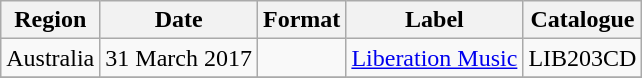<table class="wikitable plainrowheaders">
<tr>
<th scope="col">Region</th>
<th scope="col">Date</th>
<th scope="col">Format</th>
<th scope="col">Label</th>
<th scope="col">Catalogue</th>
</tr>
<tr>
<td>Australia</td>
<td>31 March 2017</td>
<td></td>
<td><a href='#'>Liberation Music</a></td>
<td>LIB203CD</td>
</tr>
<tr>
</tr>
</table>
